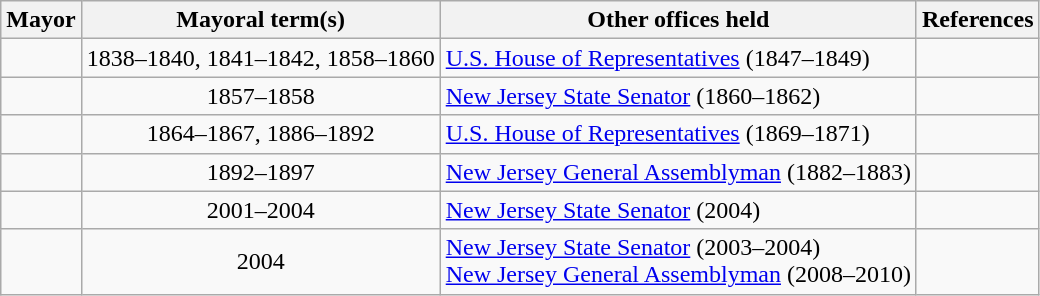<table class="wikitable sortable">
<tr>
<th>Mayor</th>
<th>Mayoral term(s)</th>
<th class="unsortable">Other offices held</th>
<th class="unsortable">References</th>
</tr>
<tr>
<td></td>
<td align="center">1838–1840, 1841–1842, 1858–1860</td>
<td><a href='#'>U.S. House of Representatives</a> (1847–1849)</td>
<td align="center"></td>
</tr>
<tr>
<td></td>
<td align="center">1857–1858</td>
<td><a href='#'>New Jersey State Senator</a> (1860–1862)</td>
<td align="center"></td>
</tr>
<tr>
<td></td>
<td align="center">1864–1867, 1886–1892</td>
<td><a href='#'>U.S. House of Representatives</a> (1869–1871)</td>
<td align="center"></td>
</tr>
<tr>
<td></td>
<td align="center">1892–1897</td>
<td><a href='#'>New Jersey General Assemblyman</a> (1882–1883)</td>
<td align="center"></td>
</tr>
<tr>
<td></td>
<td align="center">2001–2004</td>
<td><a href='#'>New Jersey State Senator</a> (2004)</td>
<td align="center"></td>
</tr>
<tr>
<td></td>
<td align="center">2004</td>
<td><a href='#'>New Jersey State Senator</a> (2003–2004)<br><a href='#'>New Jersey General Assemblyman</a> (2008–2010)</td>
<td align="center"><br></td>
</tr>
</table>
